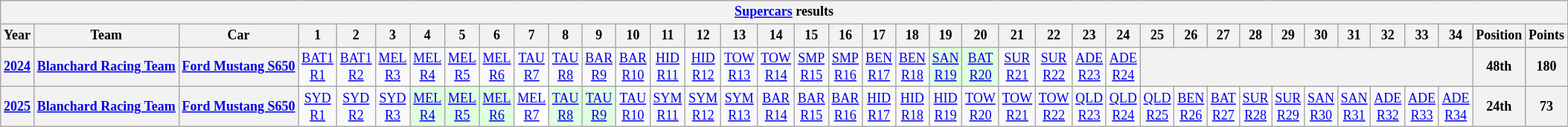<table class="wikitable" style="text-align:center; font-size:75%">
<tr>
<th colspan=45><a href='#'>Supercars</a> results</th>
</tr>
<tr>
<th>Year</th>
<th>Team</th>
<th>Car</th>
<th>1</th>
<th>2</th>
<th>3</th>
<th>4</th>
<th>5</th>
<th>6</th>
<th>7</th>
<th>8</th>
<th>9</th>
<th>10</th>
<th>11</th>
<th>12</th>
<th>13</th>
<th>14</th>
<th>15</th>
<th>16</th>
<th>17</th>
<th>18</th>
<th>19</th>
<th>20</th>
<th>21</th>
<th>22</th>
<th>23</th>
<th>24</th>
<th>25</th>
<th>26</th>
<th>27</th>
<th>28</th>
<th>29</th>
<th>30</th>
<th>31</th>
<th>32</th>
<th>33</th>
<th>34</th>
<th>Position</th>
<th>Points</th>
</tr>
<tr>
<th><a href='#'>2024</a></th>
<th nowrap><a href='#'>Blanchard Racing Team</a></th>
<th nowrap><a href='#'>Ford Mustang S650</a></th>
<td><a href='#'>BAT1<br>R1</a></td>
<td><a href='#'>BAT1<br>R2</a></td>
<td><a href='#'>MEL<br>R3</a></td>
<td><a href='#'>MEL<br>R4</a></td>
<td><a href='#'>MEL<br>R5</a></td>
<td><a href='#'>MEL<br>R6</a></td>
<td><a href='#'>TAU<br>R7</a></td>
<td><a href='#'>TAU<br>R8</a></td>
<td><a href='#'>BAR<br>R9</a></td>
<td><a href='#'>BAR<br>R10</a></td>
<td><a href='#'>HID<br>R11</a></td>
<td><a href='#'>HID<br>R12</a></td>
<td><a href='#'>TOW<br>R13</a></td>
<td><a href='#'>TOW<br>R14</a></td>
<td><a href='#'>SMP<br>R15</a></td>
<td><a href='#'>SMP<br>R16</a></td>
<td><a href='#'>BEN<br>R17</a></td>
<td><a href='#'>BEN<br>R18</a></td>
<td style=background:#dfffdf><a href='#'>SAN<br>R19</a><br></td>
<td style=background:#dfffdf><a href='#'>BAT<br>R20</a><br></td>
<td><a href='#'>SUR<br>R21</a></td>
<td><a href='#'>SUR<br>R22</a></td>
<td><a href='#'>ADE<br>R23</a></td>
<td><a href='#'>ADE<br>R24</a></td>
<th colspan=10></th>
<th>48th</th>
<th>180</th>
</tr>
<tr>
<th><a href='#'>2025</a></th>
<th><a href='#'>Blanchard Racing Team</a></th>
<th><a href='#'>Ford Mustang S650</a></th>
<td><a href='#'>SYD<br>R1</a></td>
<td><a href='#'>SYD<br>R2</a></td>
<td><a href='#'>SYD<br>R3</a></td>
<td style=background:#dfffdf><a href='#'>MEL<br>R4</a><br></td>
<td style=background:#dfffdf><a href='#'>MEL<br>R5</a><br></td>
<td style=background:#dfffdf><a href='#'>MEL<br>R6</a><br></td>
<td style=background:#ffffff><a href='#'>MEL<br>R7</a><br></td>
<td style=background:#dfffdf><a href='#'>TAU<br>R8</a><br></td>
<td style=background:#dfffdf><a href='#'>TAU<br>R9</a><br></td>
<td><a href='#'>TAU<br>R10</a></td>
<td><a href='#'>SYM<br>R11</a></td>
<td><a href='#'>SYM<br>R12</a></td>
<td><a href='#'>SYM<br>R13</a></td>
<td><a href='#'>BAR<br>R14</a></td>
<td><a href='#'>BAR<br>R15</a></td>
<td><a href='#'>BAR<br>R16</a></td>
<td><a href='#'>HID<br>R17</a></td>
<td><a href='#'>HID<br>R18</a></td>
<td><a href='#'>HID<br>R19</a></td>
<td><a href='#'>TOW<br>R20</a></td>
<td><a href='#'>TOW<br>R21</a></td>
<td><a href='#'>TOW<br>R22</a></td>
<td><a href='#'>QLD<br>R23</a></td>
<td><a href='#'>QLD<br>R24</a></td>
<td><a href='#'>QLD<br>R25</a></td>
<td><a href='#'>BEN<br>R26</a></td>
<td><a href='#'>BAT<br>R27</a></td>
<td><a href='#'>SUR<br>R28</a></td>
<td><a href='#'>SUR<br>R29</a></td>
<td><a href='#'>SAN<br>R30</a></td>
<td><a href='#'>SAN<br>R31</a></td>
<td><a href='#'>ADE<br>R32</a></td>
<td><a href='#'>ADE<br>R33</a></td>
<td><a href='#'>ADE<br>R34</a></td>
<th>24th</th>
<th>73</th>
</tr>
</table>
